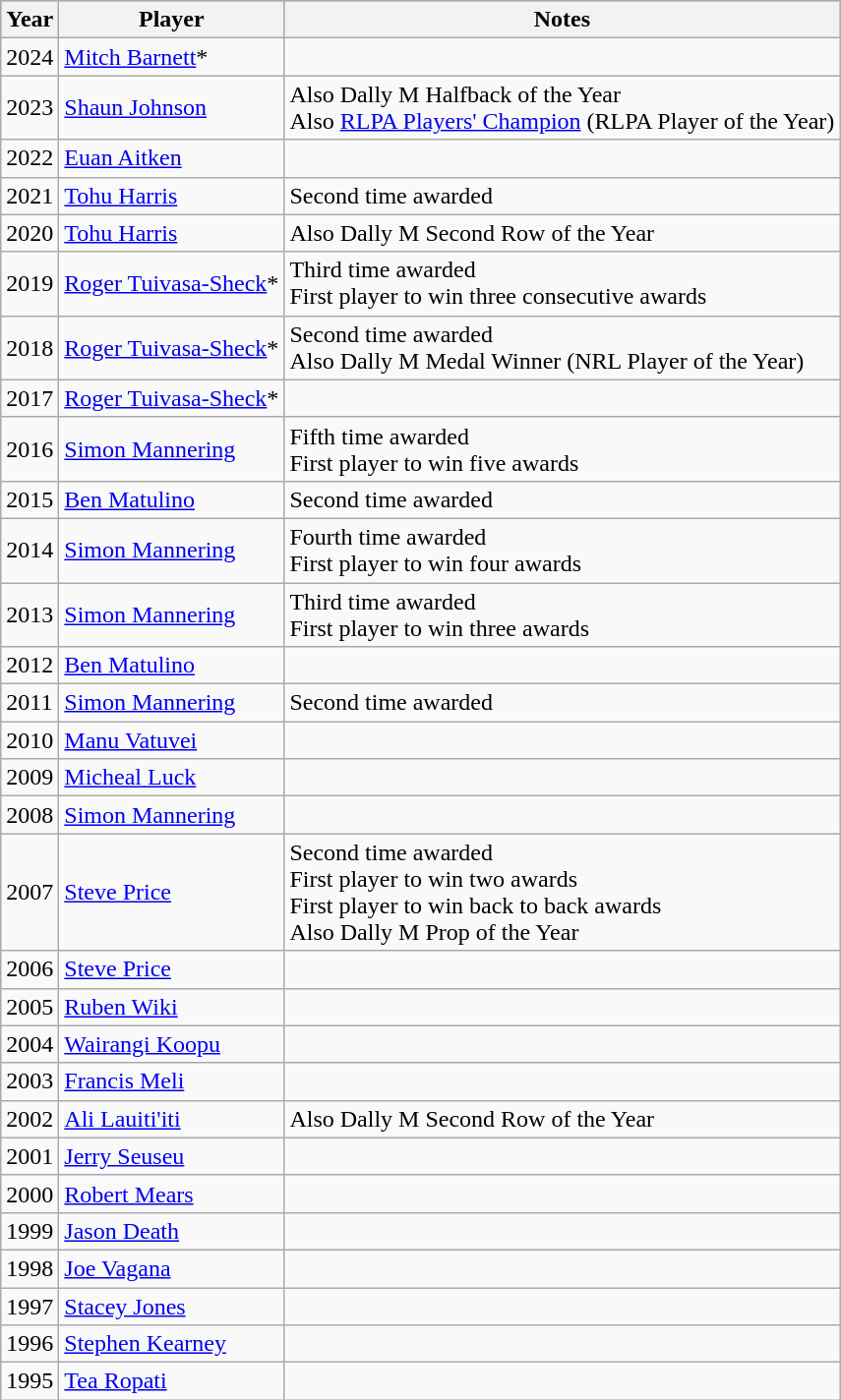<table class="wikitable">
<tr style="background:#bdb76b;">
<th>Year</th>
<th>Player</th>
<th>Notes</th>
</tr>
<tr>
<td>2024</td>
<td><a href='#'>Mitch Barnett</a>*</td>
<td></td>
</tr>
<tr>
<td>2023</td>
<td><a href='#'>Shaun Johnson</a></td>
<td>Also Dally M Halfback of the Year<br> Also <a href='#'>RLPA Players' Champion</a> (RLPA Player of the Year)</td>
</tr>
<tr>
<td>2022</td>
<td><a href='#'>Euan Aitken</a></td>
<td></td>
</tr>
<tr>
<td>2021</td>
<td><a href='#'>Tohu Harris</a></td>
<td>Second time awarded</td>
</tr>
<tr>
<td>2020</td>
<td><a href='#'>Tohu Harris</a></td>
<td>Also Dally M Second Row of the Year</td>
</tr>
<tr>
<td>2019</td>
<td><a href='#'>Roger Tuivasa-Sheck</a>*</td>
<td>Third time awarded<br>First player to win three consecutive awards</td>
</tr>
<tr>
<td>2018</td>
<td><a href='#'>Roger Tuivasa-Sheck</a>*</td>
<td>Second time awarded<br>Also Dally M Medal Winner (NRL Player of the Year)</td>
</tr>
<tr>
<td>2017</td>
<td><a href='#'>Roger Tuivasa-Sheck</a>*</td>
<td></td>
</tr>
<tr>
<td>2016</td>
<td><a href='#'>Simon Mannering</a></td>
<td>Fifth time awarded<br>First player to win five awards</td>
</tr>
<tr>
<td>2015</td>
<td><a href='#'>Ben Matulino</a></td>
<td>Second time awarded</td>
</tr>
<tr>
<td>2014</td>
<td><a href='#'>Simon Mannering</a></td>
<td>Fourth time awarded<br>First player to win four awards</td>
</tr>
<tr>
<td>2013</td>
<td><a href='#'>Simon Mannering</a></td>
<td>Third time awarded<br>First player to win three awards</td>
</tr>
<tr>
<td>2012</td>
<td><a href='#'>Ben Matulino</a></td>
<td></td>
</tr>
<tr>
<td>2011</td>
<td><a href='#'>Simon Mannering</a></td>
<td>Second time awarded</td>
</tr>
<tr>
<td>2010</td>
<td><a href='#'>Manu Vatuvei</a></td>
<td></td>
</tr>
<tr>
<td>2009</td>
<td><a href='#'>Micheal Luck</a></td>
<td></td>
</tr>
<tr>
<td>2008</td>
<td><a href='#'>Simon Mannering</a></td>
<td></td>
</tr>
<tr>
<td>2007</td>
<td><a href='#'>Steve Price</a></td>
<td>Second time awarded<br>First player to win two awards<br>First player to win back to back awards<br>Also Dally M Prop of the Year</td>
</tr>
<tr>
<td>2006</td>
<td><a href='#'>Steve Price</a></td>
<td></td>
</tr>
<tr>
<td>2005</td>
<td><a href='#'>Ruben Wiki</a></td>
<td></td>
</tr>
<tr>
<td>2004</td>
<td><a href='#'>Wairangi Koopu</a></td>
<td></td>
</tr>
<tr>
<td>2003</td>
<td><a href='#'>Francis Meli</a></td>
<td></td>
</tr>
<tr>
<td>2002</td>
<td><a href='#'>Ali Lauiti'iti</a></td>
<td>Also Dally M Second Row of the Year</td>
</tr>
<tr>
<td>2001</td>
<td><a href='#'>Jerry Seuseu</a></td>
<td></td>
</tr>
<tr>
<td>2000</td>
<td><a href='#'>Robert Mears</a></td>
<td></td>
</tr>
<tr>
<td>1999</td>
<td><a href='#'>Jason Death</a></td>
<td></td>
</tr>
<tr>
<td>1998</td>
<td><a href='#'>Joe Vagana</a></td>
<td></td>
</tr>
<tr>
<td>1997</td>
<td><a href='#'>Stacey Jones</a></td>
<td></td>
</tr>
<tr>
<td>1996</td>
<td><a href='#'>Stephen Kearney</a></td>
<td></td>
</tr>
<tr>
<td>1995</td>
<td><a href='#'>Tea Ropati</a></td>
<td></td>
</tr>
</table>
